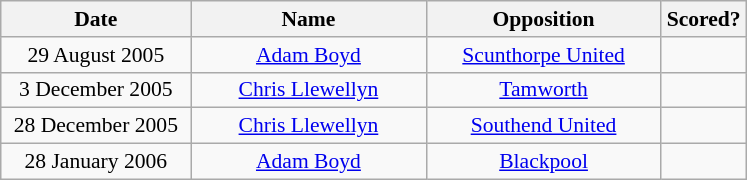<table class="wikitable" style="text-align:center; font-size:90%; ">
<tr>
<th width=120>Date</th>
<th width=150>Name</th>
<th width=150>Opposition</th>
<th width=50>Scored?</th>
</tr>
<tr>
<td>29 August 2005</td>
<td><a href='#'>Adam Boyd</a></td>
<td><a href='#'>Scunthorpe United</a></td>
<td></td>
</tr>
<tr>
<td>3 December 2005</td>
<td><a href='#'>Chris Llewellyn</a></td>
<td><a href='#'>Tamworth</a></td>
<td></td>
</tr>
<tr>
<td>28 December 2005</td>
<td><a href='#'>Chris Llewellyn</a></td>
<td><a href='#'>Southend United</a></td>
<td></td>
</tr>
<tr>
<td>28 January 2006</td>
<td><a href='#'>Adam Boyd</a></td>
<td><a href='#'>Blackpool</a></td>
<td></td>
</tr>
</table>
